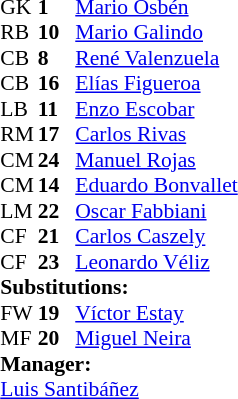<table style="font-size:90%; margin:0.2em auto;" cellspacing="0" cellpadding="0">
<tr>
<th width="25"></th>
<th width="25"></th>
</tr>
<tr>
<td>GK</td>
<td><strong>1</strong></td>
<td><a href='#'>Mario Osbén</a></td>
</tr>
<tr>
<td>RB</td>
<td><strong>10</strong></td>
<td><a href='#'>Mario Galindo</a></td>
</tr>
<tr>
<td>CB</td>
<td><strong>8</strong></td>
<td><a href='#'>René Valenzuela</a></td>
</tr>
<tr>
<td>CB</td>
<td><strong>16</strong></td>
<td><a href='#'>Elías Figueroa</a></td>
</tr>
<tr>
<td>LB</td>
<td><strong>11</strong></td>
<td><a href='#'>Enzo Escobar</a></td>
</tr>
<tr>
<td>RM</td>
<td><strong>17</strong></td>
<td><a href='#'>Carlos Rivas</a></td>
</tr>
<tr>
<td>CM</td>
<td><strong>24</strong></td>
<td><a href='#'>Manuel Rojas</a></td>
<td></td>
<td></td>
</tr>
<tr>
<td>CM</td>
<td><strong>14</strong></td>
<td><a href='#'>Eduardo Bonvallet</a></td>
<td></td>
<td></td>
<td></td>
</tr>
<tr>
<td>LM</td>
<td><strong>22</strong></td>
<td><a href='#'>Oscar Fabbiani</a></td>
<td></td>
<td></td>
</tr>
<tr>
<td>CF</td>
<td><strong>21</strong></td>
<td><a href='#'>Carlos Caszely</a></td>
</tr>
<tr>
<td>CF</td>
<td><strong>23</strong></td>
<td><a href='#'>Leonardo Véliz</a></td>
</tr>
<tr>
<td colspan=3><strong>Substitutions:</strong></td>
</tr>
<tr>
<td>FW</td>
<td><strong>19</strong></td>
<td><a href='#'>Víctor Estay</a></td>
<td></td>
<td></td>
</tr>
<tr>
<td>MF</td>
<td><strong>20</strong></td>
<td><a href='#'>Miguel Neira</a></td>
<td></td>
<td></td>
</tr>
<tr>
<td colspan=3><strong>Manager:</strong></td>
</tr>
<tr>
<td colspan=3><a href='#'>Luis Santibáñez</a></td>
</tr>
</table>
